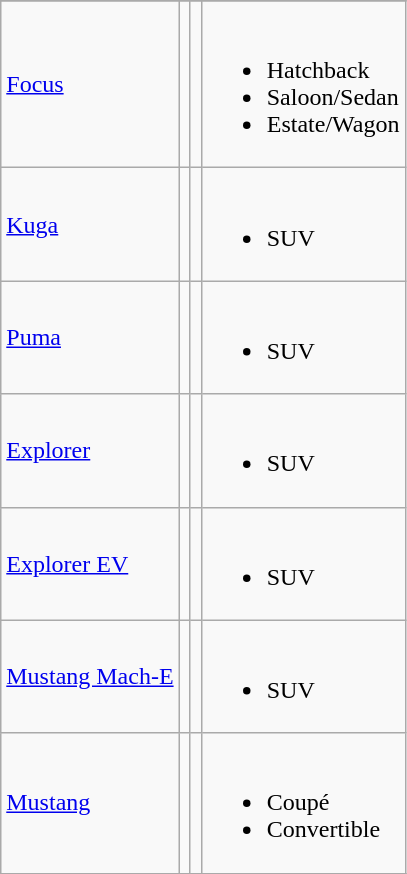<table class="wikitable">
<tr>
</tr>
<tr>
<td><a href='#'>Focus</a></td>
<td></td>
<td></td>
<td><br><ul><li>Hatchback</li><li>Saloon/Sedan</li><li>Estate/Wagon</li></ul></td>
</tr>
<tr>
<td><a href='#'>Kuga</a></td>
<td></td>
<td></td>
<td><br><ul><li>SUV</li></ul></td>
</tr>
<tr>
<td><a href='#'>Puma</a></td>
<td></td>
<td></td>
<td><br><ul><li>SUV</li></ul></td>
</tr>
<tr>
<td><a href='#'>Explorer</a></td>
<td></td>
<td></td>
<td><br><ul><li>SUV</li></ul></td>
</tr>
<tr>
<td><a href='#'>Explorer EV</a></td>
<td></td>
<td></td>
<td><br><ul><li>SUV</li></ul></td>
</tr>
<tr>
<td><a href='#'>Mustang Mach-E</a></td>
<td></td>
<td></td>
<td><br><ul><li>SUV</li></ul></td>
</tr>
<tr>
<td><a href='#'>Mustang</a></td>
<td></td>
<td></td>
<td><br><ul><li>Coupé</li><li>Convertible</li></ul></td>
</tr>
<tr>
</tr>
</table>
